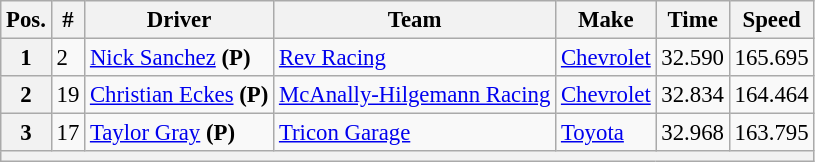<table class="wikitable" style="font-size:95%">
<tr>
<th>Pos.</th>
<th>#</th>
<th>Driver</th>
<th>Team</th>
<th>Make</th>
<th>Time</th>
<th>Speed</th>
</tr>
<tr>
<th>1</th>
<td>2</td>
<td><a href='#'>Nick Sanchez</a> <strong>(P)</strong></td>
<td><a href='#'>Rev Racing</a></td>
<td><a href='#'>Chevrolet</a></td>
<td>32.590</td>
<td>165.695</td>
</tr>
<tr>
<th>2</th>
<td>19</td>
<td><a href='#'>Christian Eckes</a> <strong>(P)</strong></td>
<td><a href='#'>McAnally-Hilgemann Racing</a></td>
<td><a href='#'>Chevrolet</a></td>
<td>32.834</td>
<td>164.464</td>
</tr>
<tr>
<th>3</th>
<td>17</td>
<td><a href='#'>Taylor Gray</a> <strong>(P)</strong></td>
<td><a href='#'>Tricon Garage</a></td>
<td><a href='#'>Toyota</a></td>
<td>32.968</td>
<td>163.795</td>
</tr>
<tr>
<th colspan="7"></th>
</tr>
</table>
